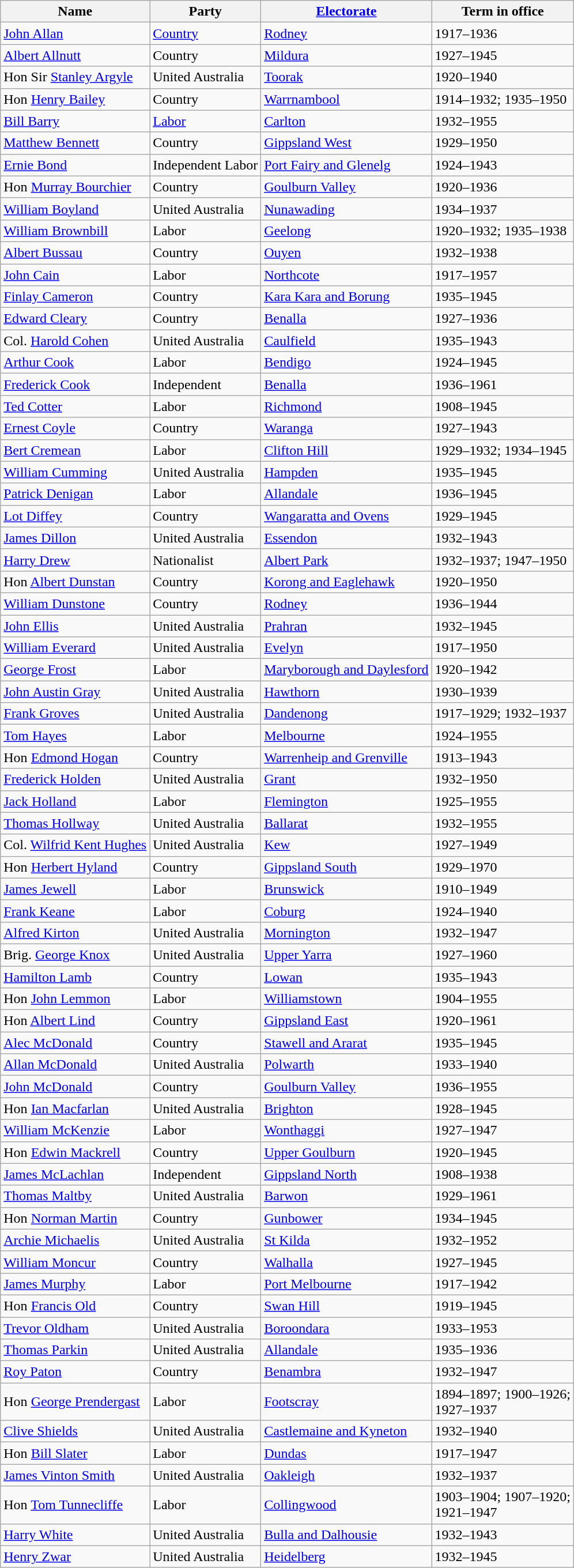<table class="wikitable sortable">
<tr>
<th><strong>Name</strong></th>
<th><strong>Party</strong></th>
<th><strong><a href='#'>Electorate</a></strong></th>
<th><strong>Term in office</strong></th>
</tr>
<tr>
<td><a href='#'>John Allan</a> </td>
<td><a href='#'>Country</a></td>
<td><a href='#'>Rodney</a></td>
<td>1917–1936</td>
</tr>
<tr>
<td><a href='#'>Albert Allnutt</a></td>
<td>Country</td>
<td><a href='#'>Mildura</a></td>
<td>1927–1945</td>
</tr>
<tr>
<td>Hon Sir <a href='#'>Stanley Argyle</a></td>
<td>United Australia</td>
<td><a href='#'>Toorak</a></td>
<td>1920–1940</td>
</tr>
<tr>
<td>Hon <a href='#'>Henry Bailey</a></td>
<td>Country</td>
<td><a href='#'>Warrnambool</a></td>
<td>1914–1932; 1935–1950</td>
</tr>
<tr>
<td><a href='#'>Bill Barry</a></td>
<td><a href='#'>Labor</a></td>
<td><a href='#'>Carlton</a></td>
<td>1932–1955</td>
</tr>
<tr>
<td><a href='#'>Matthew Bennett</a></td>
<td>Country</td>
<td><a href='#'>Gippsland West</a></td>
<td>1929–1950</td>
</tr>
<tr>
<td><a href='#'>Ernie Bond</a></td>
<td>Independent Labor</td>
<td><a href='#'>Port Fairy and Glenelg</a></td>
<td>1924–1943</td>
</tr>
<tr>
<td>Hon <a href='#'>Murray Bourchier</a> </td>
<td>Country</td>
<td><a href='#'>Goulburn Valley</a></td>
<td>1920–1936</td>
</tr>
<tr>
<td><a href='#'>William Boyland</a></td>
<td>United Australia</td>
<td><a href='#'>Nunawading</a></td>
<td>1934–1937</td>
</tr>
<tr>
<td><a href='#'>William Brownbill</a></td>
<td>Labor</td>
<td><a href='#'>Geelong</a></td>
<td>1920–1932; 1935–1938</td>
</tr>
<tr>
<td><a href='#'>Albert Bussau</a></td>
<td>Country</td>
<td><a href='#'>Ouyen</a></td>
<td>1932–1938</td>
</tr>
<tr>
<td><a href='#'>John Cain</a></td>
<td>Labor</td>
<td><a href='#'>Northcote</a></td>
<td>1917–1957</td>
</tr>
<tr>
<td><a href='#'>Finlay Cameron</a></td>
<td>Country</td>
<td><a href='#'>Kara Kara and Borung</a></td>
<td>1935–1945</td>
</tr>
<tr>
<td><a href='#'>Edward Cleary</a> </td>
<td>Country</td>
<td><a href='#'>Benalla</a></td>
<td>1927–1936</td>
</tr>
<tr>
<td>Col. <a href='#'>Harold Cohen</a></td>
<td>United Australia</td>
<td><a href='#'>Caulfield</a></td>
<td>1935–1943</td>
</tr>
<tr>
<td><a href='#'>Arthur Cook</a></td>
<td>Labor</td>
<td><a href='#'>Bendigo</a></td>
<td>1924–1945</td>
</tr>
<tr>
<td><a href='#'>Frederick Cook</a> </td>
<td>Independent</td>
<td><a href='#'>Benalla</a></td>
<td>1936–1961</td>
</tr>
<tr>
<td><a href='#'>Ted Cotter</a></td>
<td>Labor</td>
<td><a href='#'>Richmond</a></td>
<td>1908–1945</td>
</tr>
<tr>
<td><a href='#'>Ernest Coyle</a></td>
<td>Country</td>
<td><a href='#'>Waranga</a></td>
<td>1927–1943</td>
</tr>
<tr>
<td><a href='#'>Bert Cremean</a></td>
<td>Labor</td>
<td><a href='#'>Clifton Hill</a></td>
<td>1929–1932; 1934–1945</td>
</tr>
<tr>
<td><a href='#'>William Cumming</a></td>
<td>United Australia</td>
<td><a href='#'>Hampden</a></td>
<td>1935–1945</td>
</tr>
<tr>
<td><a href='#'>Patrick Denigan</a> </td>
<td>Labor</td>
<td><a href='#'>Allandale</a></td>
<td>1936–1945</td>
</tr>
<tr>
<td><a href='#'>Lot Diffey</a></td>
<td>Country</td>
<td><a href='#'>Wangaratta and Ovens</a></td>
<td>1929–1945</td>
</tr>
<tr>
<td><a href='#'>James Dillon</a></td>
<td>United Australia</td>
<td><a href='#'>Essendon</a></td>
<td>1932–1943</td>
</tr>
<tr>
<td><a href='#'>Harry Drew</a></td>
<td>Nationalist</td>
<td><a href='#'>Albert Park</a></td>
<td>1932–1937; 1947–1950</td>
</tr>
<tr>
<td>Hon <a href='#'>Albert Dunstan</a></td>
<td>Country</td>
<td><a href='#'>Korong and Eaglehawk</a></td>
<td>1920–1950</td>
</tr>
<tr>
<td><a href='#'>William Dunstone</a> </td>
<td>Country</td>
<td><a href='#'>Rodney</a></td>
<td>1936–1944</td>
</tr>
<tr>
<td><a href='#'>John Ellis</a></td>
<td>United Australia</td>
<td><a href='#'>Prahran</a></td>
<td>1932–1945</td>
</tr>
<tr>
<td><a href='#'>William Everard</a></td>
<td>United Australia</td>
<td><a href='#'>Evelyn</a></td>
<td>1917–1950</td>
</tr>
<tr>
<td><a href='#'>George Frost</a></td>
<td>Labor</td>
<td><a href='#'>Maryborough and Daylesford</a></td>
<td>1920–1942</td>
</tr>
<tr>
<td><a href='#'>John Austin Gray</a></td>
<td>United Australia</td>
<td><a href='#'>Hawthorn</a></td>
<td>1930–1939</td>
</tr>
<tr>
<td><a href='#'>Frank Groves</a></td>
<td>United Australia</td>
<td><a href='#'>Dandenong</a></td>
<td>1917–1929; 1932–1937</td>
</tr>
<tr>
<td><a href='#'>Tom Hayes</a></td>
<td>Labor</td>
<td><a href='#'>Melbourne</a></td>
<td>1924–1955</td>
</tr>
<tr>
<td>Hon <a href='#'>Edmond Hogan</a></td>
<td>Country</td>
<td><a href='#'>Warrenheip and Grenville</a></td>
<td>1913–1943</td>
</tr>
<tr>
<td><a href='#'>Frederick Holden</a></td>
<td>United Australia </td>
<td><a href='#'>Grant</a></td>
<td>1932–1950</td>
</tr>
<tr>
<td><a href='#'>Jack Holland</a></td>
<td>Labor</td>
<td><a href='#'>Flemington</a></td>
<td>1925–1955</td>
</tr>
<tr>
<td><a href='#'>Thomas Hollway</a></td>
<td>United Australia</td>
<td><a href='#'>Ballarat</a></td>
<td>1932–1955</td>
</tr>
<tr>
<td>Col. <a href='#'>Wilfrid Kent Hughes</a></td>
<td>United Australia</td>
<td><a href='#'>Kew</a></td>
<td>1927–1949</td>
</tr>
<tr>
<td>Hon <a href='#'>Herbert Hyland</a></td>
<td>Country</td>
<td><a href='#'>Gippsland South</a></td>
<td>1929–1970</td>
</tr>
<tr>
<td><a href='#'>James Jewell</a></td>
<td>Labor</td>
<td><a href='#'>Brunswick</a></td>
<td>1910–1949</td>
</tr>
<tr>
<td><a href='#'>Frank Keane</a></td>
<td>Labor</td>
<td><a href='#'>Coburg</a></td>
<td>1924–1940</td>
</tr>
<tr>
<td><a href='#'>Alfred Kirton</a></td>
<td>United Australia </td>
<td><a href='#'>Mornington</a></td>
<td>1932–1947</td>
</tr>
<tr>
<td>Brig. <a href='#'>George Knox</a></td>
<td>United Australia </td>
<td><a href='#'>Upper Yarra</a></td>
<td>1927–1960</td>
</tr>
<tr>
<td><a href='#'>Hamilton Lamb</a></td>
<td>Country</td>
<td><a href='#'>Lowan</a></td>
<td>1935–1943</td>
</tr>
<tr>
<td>Hon <a href='#'>John Lemmon</a></td>
<td>Labor</td>
<td><a href='#'>Williamstown</a></td>
<td>1904–1955</td>
</tr>
<tr>
<td>Hon <a href='#'>Albert Lind</a></td>
<td>Country</td>
<td><a href='#'>Gippsland East</a></td>
<td>1920–1961</td>
</tr>
<tr>
<td><a href='#'>Alec McDonald</a></td>
<td>Country</td>
<td><a href='#'>Stawell and Ararat</a></td>
<td>1935–1945</td>
</tr>
<tr>
<td><a href='#'>Allan McDonald</a></td>
<td>United Australia</td>
<td><a href='#'>Polwarth</a></td>
<td>1933–1940</td>
</tr>
<tr>
<td><a href='#'>John McDonald</a> </td>
<td>Country</td>
<td><a href='#'>Goulburn Valley</a></td>
<td>1936–1955</td>
</tr>
<tr>
<td>Hon <a href='#'>Ian Macfarlan</a></td>
<td>United Australia </td>
<td><a href='#'>Brighton</a></td>
<td>1928–1945</td>
</tr>
<tr>
<td><a href='#'>William McKenzie</a></td>
<td>Labor</td>
<td><a href='#'>Wonthaggi</a></td>
<td>1927–1947</td>
</tr>
<tr>
<td>Hon <a href='#'>Edwin Mackrell</a></td>
<td>Country</td>
<td><a href='#'>Upper Goulburn</a></td>
<td>1920–1945</td>
</tr>
<tr>
<td><a href='#'>James McLachlan</a></td>
<td>Independent</td>
<td><a href='#'>Gippsland North</a></td>
<td>1908–1938</td>
</tr>
<tr>
<td><a href='#'>Thomas Maltby</a></td>
<td>United Australia </td>
<td><a href='#'>Barwon</a></td>
<td>1929–1961</td>
</tr>
<tr>
<td>Hon <a href='#'>Norman Martin</a></td>
<td>Country</td>
<td><a href='#'>Gunbower</a></td>
<td>1934–1945</td>
</tr>
<tr>
<td><a href='#'>Archie Michaelis</a></td>
<td>United Australia</td>
<td><a href='#'>St Kilda</a></td>
<td>1932–1952</td>
</tr>
<tr>
<td><a href='#'>William Moncur</a></td>
<td>Country</td>
<td><a href='#'>Walhalla</a></td>
<td>1927–1945</td>
</tr>
<tr>
<td><a href='#'>James Murphy</a></td>
<td>Labor</td>
<td><a href='#'>Port Melbourne</a></td>
<td>1917–1942</td>
</tr>
<tr>
<td>Hon <a href='#'>Francis Old</a></td>
<td>Country</td>
<td><a href='#'>Swan Hill</a></td>
<td>1919–1945</td>
</tr>
<tr>
<td><a href='#'>Trevor Oldham</a></td>
<td>United Australia</td>
<td><a href='#'>Boroondara</a></td>
<td>1933–1953</td>
</tr>
<tr>
<td><a href='#'>Thomas Parkin</a> </td>
<td>United Australia</td>
<td><a href='#'>Allandale</a></td>
<td>1935–1936</td>
</tr>
<tr>
<td><a href='#'>Roy Paton</a></td>
<td>Country</td>
<td><a href='#'>Benambra</a></td>
<td>1932–1947</td>
</tr>
<tr>
<td>Hon <a href='#'>George Prendergast</a> </td>
<td>Labor</td>
<td><a href='#'>Footscray</a></td>
<td>1894–1897; 1900–1926;<br>1927–1937</td>
</tr>
<tr>
<td><a href='#'>Clive Shields</a></td>
<td>United Australia </td>
<td><a href='#'>Castlemaine and Kyneton</a></td>
<td>1932–1940</td>
</tr>
<tr>
<td>Hon <a href='#'>Bill Slater</a></td>
<td>Labor</td>
<td><a href='#'>Dundas</a></td>
<td>1917–1947</td>
</tr>
<tr>
<td><a href='#'>James Vinton Smith</a></td>
<td>United Australia</td>
<td><a href='#'>Oakleigh</a></td>
<td>1932–1937</td>
</tr>
<tr>
<td>Hon <a href='#'>Tom Tunnecliffe</a></td>
<td>Labor</td>
<td><a href='#'>Collingwood</a></td>
<td>1903–1904; 1907–1920;<br>1921–1947</td>
</tr>
<tr>
<td><a href='#'>Harry White</a></td>
<td>United Australia</td>
<td><a href='#'>Bulla and Dalhousie</a></td>
<td>1932–1943</td>
</tr>
<tr>
<td><a href='#'>Henry Zwar</a></td>
<td>United Australia</td>
<td><a href='#'>Heidelberg</a></td>
<td>1932–1945</td>
</tr>
</table>
